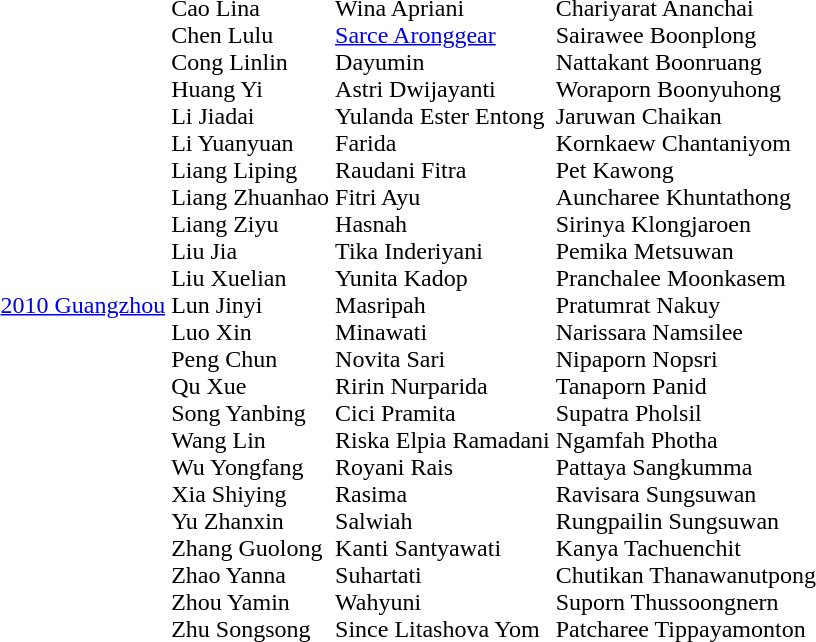<table>
<tr>
<td><a href='#'>2010 Guangzhou</a></td>
<td><br>Cao Lina<br>Chen Lulu<br>Cong Linlin<br>Huang Yi<br>Li Jiadai<br>Li Yuanyuan<br>Liang Liping<br>Liang Zhuanhao<br>Liang Ziyu<br>Liu Jia<br>Liu Xuelian<br>Lun Jinyi<br>Luo Xin<br>Peng Chun<br>Qu Xue<br>Song Yanbing<br>Wang Lin<br>Wu Yongfang<br>Xia Shiying<br>Yu Zhanxin<br>Zhang Guolong<br>Zhao Yanna<br>Zhou Yamin<br>Zhu Songsong</td>
<td><br>Wina Apriani<br><a href='#'>Sarce Aronggear</a><br>Dayumin<br>Astri Dwijayanti<br>Yulanda Ester Entong<br>Farida<br>Raudani Fitra<br>Fitri Ayu<br>Hasnah<br>Tika Inderiyani<br>Yunita Kadop<br>Masripah<br>Minawati<br>Novita Sari<br>Ririn Nurparida<br>Cici Pramita<br>Riska Elpia Ramadani<br>Royani Rais<br>Rasima<br>Salwiah<br>Kanti Santyawati<br>Suhartati<br>Wahyuni<br>Since Litashova Yom</td>
<td><br>Chariyarat Ananchai<br>Sairawee Boonplong<br>Nattakant Boonruang<br>Woraporn Boonyuhong<br>Jaruwan Chaikan<br>Kornkaew Chantaniyom<br>Pet Kawong<br>Auncharee Khuntathong<br>Sirinya Klongjaroen<br>Pemika Metsuwan<br>Pranchalee Moonkasem<br>Pratumrat Nakuy<br>Narissara Namsilee<br>Nipaporn Nopsri<br>Tanaporn Panid<br>Supatra Pholsil<br>Ngamfah Photha<br>Pattaya Sangkumma<br>Ravisara Sungsuwan<br>Rungpailin Sungsuwan<br>Kanya Tachuenchit<br>Chutikan Thanawanutpong<br>Suporn Thussoongnern<br>Patcharee Tippayamonton</td>
</tr>
</table>
